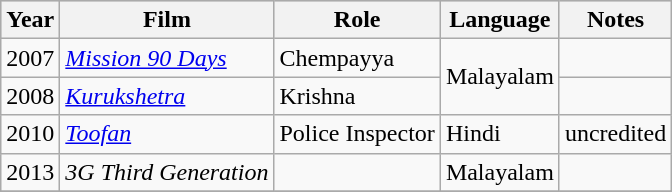<table class="wikitable sortable" class="wikitable">
<tr style="background:#ccc; text-align:center;">
<th>Year</th>
<th>Film</th>
<th>Role</th>
<th>Language</th>
<th>Notes</th>
</tr>
<tr>
<td>2007</td>
<td><em><a href='#'>Mission 90 Days</a></em></td>
<td>Chempayya</td>
<td rowspan="2">Malayalam</td>
<td></td>
</tr>
<tr>
<td>2008</td>
<td><em><a href='#'>Kurukshetra</a></em></td>
<td>Krishna</td>
<td></td>
</tr>
<tr>
<td>2010</td>
<td><em><a href='#'>Toofan</a></em></td>
<td>Police Inspector</td>
<td>Hindi</td>
<td>uncredited</td>
</tr>
<tr>
<td>2013</td>
<td><em>3G Third Generation</em></td>
<td></td>
<td>Malayalam</td>
<td></td>
</tr>
<tr>
</tr>
</table>
